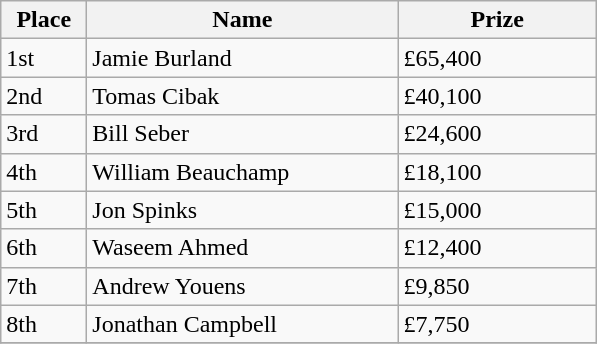<table class="wikitable">
<tr>
<th width="50">Place</th>
<th width="200">Name</th>
<th width="125">Prize</th>
</tr>
<tr>
<td>1st</td>
<td> Jamie Burland</td>
<td>£65,400</td>
</tr>
<tr>
<td>2nd</td>
<td> Tomas Cibak</td>
<td>£40,100</td>
</tr>
<tr>
<td>3rd</td>
<td> Bill Seber</td>
<td>£24,600</td>
</tr>
<tr>
<td>4th</td>
<td> William Beauchamp</td>
<td>£18,100</td>
</tr>
<tr>
<td>5th</td>
<td> Jon Spinks</td>
<td>£15,000</td>
</tr>
<tr>
<td>6th</td>
<td> Waseem Ahmed</td>
<td>£12,400</td>
</tr>
<tr>
<td>7th</td>
<td> Andrew Youens</td>
<td>£9,850</td>
</tr>
<tr>
<td>8th</td>
<td> Jonathan Campbell</td>
<td>£7,750</td>
</tr>
<tr>
</tr>
</table>
